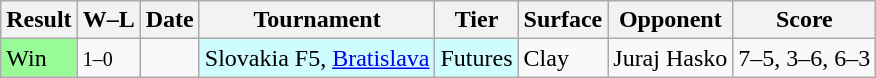<table class="sortable wikitable">
<tr>
<th>Result</th>
<th class=unsortable>W–L</th>
<th>Date</th>
<th>Tournament</th>
<th>Tier</th>
<th>Surface</th>
<th>Opponent</th>
<th class=unsortable>Score</th>
</tr>
<tr>
<td bgcolor=98FB98>Win</td>
<td><small>1–0</small></td>
<td></td>
<td style=background:#cffcff>Slovakia F5, <a href='#'>Bratislava</a></td>
<td style=background:#cffcff>Futures</td>
<td>Clay</td>
<td> Juraj Hasko</td>
<td>7–5, 3–6, 6–3</td>
</tr>
</table>
